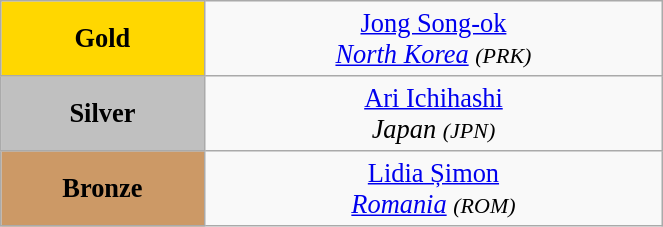<table class="wikitable" style=" text-align:center; font-size:110%;" width="35%">
<tr>
<td bgcolor="gold"><strong>Gold</strong></td>
<td> <a href='#'>Jong Song-ok</a><br><em><a href='#'>North Korea</a> <small>(PRK)</small></em></td>
</tr>
<tr>
<td bgcolor="silver"><strong>Silver</strong></td>
<td> <a href='#'>Ari Ichihashi</a><br><em>Japan <small>(JPN)</small></em></td>
</tr>
<tr>
<td bgcolor="CC9966"><strong>Bronze</strong></td>
<td> <a href='#'>Lidia Șimon</a><br><em><a href='#'>Romania</a> <small>(ROM)</small></em></td>
</tr>
</table>
